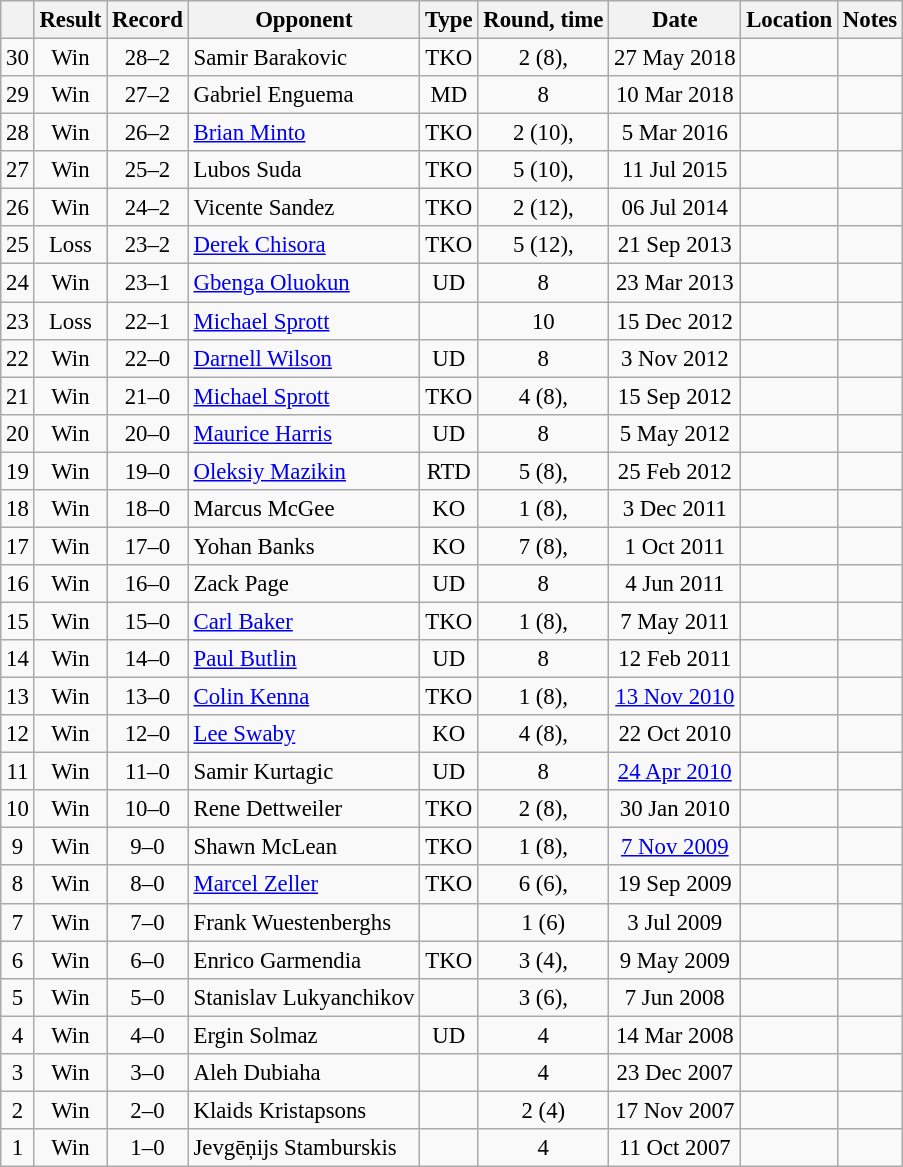<table class="wikitable" style="text-align:center; font-size:95%">
<tr>
<th></th>
<th>Result</th>
<th>Record</th>
<th>Opponent</th>
<th>Type</th>
<th>Round, time</th>
<th>Date</th>
<th>Location</th>
<th>Notes</th>
</tr>
<tr>
<td>30</td>
<td>Win</td>
<td>28–2</td>
<td style="text-align:left;">Samir Barakovic</td>
<td>TKO</td>
<td>2 (8), </td>
<td>27 May 2018</td>
<td style="text-align:left;"></td>
<td></td>
</tr>
<tr>
<td>29</td>
<td>Win</td>
<td>27–2</td>
<td style="text-align:left;">Gabriel Enguema</td>
<td>MD</td>
<td>8</td>
<td>10 Mar 2018</td>
<td style="text-align:left;"></td>
<td></td>
</tr>
<tr>
<td>28</td>
<td>Win</td>
<td>26–2</td>
<td style="text-align:left;"><a href='#'>Brian Minto</a></td>
<td>TKO</td>
<td>2 (10), </td>
<td>5 Mar 2016</td>
<td style="text-align:left;"></td>
<td></td>
</tr>
<tr>
<td>27</td>
<td>Win</td>
<td>25–2</td>
<td style="text-align:left;">Lubos Suda</td>
<td>TKO</td>
<td>5 (10), </td>
<td>11 Jul 2015</td>
<td style="text-align:left;"></td>
<td></td>
</tr>
<tr>
<td>26</td>
<td>Win</td>
<td>24–2</td>
<td style="text-align:left;">Vicente Sandez</td>
<td>TKO</td>
<td>2 (12), </td>
<td>06 Jul 2014</td>
<td style="text-align:left;"></td>
<td style="text-align:left;"></td>
</tr>
<tr>
<td>25</td>
<td>Loss</td>
<td>23–2</td>
<td style="text-align:left;"><a href='#'>Derek Chisora</a></td>
<td>TKO</td>
<td>5 (12), </td>
<td>21 Sep 2013</td>
<td style="text-align:left;"></td>
<td style="text-align:left;"></td>
</tr>
<tr>
<td>24</td>
<td>Win</td>
<td>23–1</td>
<td style="text-align:left;"><a href='#'>Gbenga Oluokun</a></td>
<td>UD</td>
<td>8</td>
<td>23 Mar 2013</td>
<td style="text-align:left;"></td>
<td></td>
</tr>
<tr>
<td>23</td>
<td>Loss</td>
<td>22–1</td>
<td style="text-align:left;"><a href='#'>Michael Sprott</a></td>
<td></td>
<td>10</td>
<td>15 Dec 2012</td>
<td style="text-align:left;"></td>
<td></td>
</tr>
<tr>
<td>22</td>
<td>Win</td>
<td>22–0</td>
<td style="text-align:left;"><a href='#'>Darnell Wilson</a></td>
<td>UD</td>
<td>8</td>
<td>3 Nov 2012</td>
<td style="text-align:left;"></td>
<td></td>
</tr>
<tr>
<td>21</td>
<td>Win</td>
<td>21–0</td>
<td style="text-align:left;"><a href='#'>Michael Sprott</a></td>
<td>TKO</td>
<td>4 (8), </td>
<td>15 Sep 2012</td>
<td style="text-align:left;"></td>
<td></td>
</tr>
<tr>
<td>20</td>
<td>Win</td>
<td>20–0</td>
<td style="text-align:left;"><a href='#'>Maurice Harris</a></td>
<td>UD</td>
<td>8</td>
<td>5 May 2012</td>
<td style="text-align:left;"></td>
<td></td>
</tr>
<tr>
<td>19</td>
<td>Win</td>
<td>19–0</td>
<td style="text-align:left;"><a href='#'>Oleksiy Mazikin</a></td>
<td>RTD</td>
<td>5 (8), </td>
<td>25 Feb 2012</td>
<td style="text-align:left;"></td>
<td></td>
</tr>
<tr>
<td>18</td>
<td>Win</td>
<td>18–0</td>
<td style="text-align:left;">Marcus McGee</td>
<td>KO</td>
<td>1 (8), </td>
<td>3 Dec 2011</td>
<td style="text-align:left;"></td>
<td></td>
</tr>
<tr>
<td>17</td>
<td>Win</td>
<td>17–0</td>
<td style="text-align:left;">Yohan Banks</td>
<td>KO</td>
<td>7 (8), </td>
<td>1 Oct 2011</td>
<td style="text-align:left;"></td>
<td></td>
</tr>
<tr>
<td>16</td>
<td>Win</td>
<td>16–0</td>
<td style="text-align:left;">Zack Page</td>
<td>UD</td>
<td>8</td>
<td>4 Jun 2011</td>
<td style="text-align:left;"></td>
<td></td>
</tr>
<tr>
<td>15</td>
<td>Win</td>
<td>15–0</td>
<td style="text-align:left;"><a href='#'>Carl Baker</a></td>
<td>TKO</td>
<td>1 (8), </td>
<td>7 May 2011</td>
<td style="text-align:left;"></td>
<td></td>
</tr>
<tr>
<td>14</td>
<td>Win</td>
<td>14–0</td>
<td style="text-align:left;"><a href='#'>Paul Butlin</a></td>
<td>UD</td>
<td>8</td>
<td>12 Feb 2011</td>
<td style="text-align:left;"></td>
<td></td>
</tr>
<tr>
<td>13</td>
<td>Win</td>
<td>13–0</td>
<td style="text-align:left;"><a href='#'>Colin Kenna</a></td>
<td>TKO</td>
<td>1 (8), </td>
<td><a href='#'>13 Nov 2010</a></td>
<td style="text-align:left;"></td>
<td></td>
</tr>
<tr>
<td>12</td>
<td>Win</td>
<td>12–0</td>
<td style="text-align:left;"><a href='#'>Lee Swaby</a></td>
<td>KO</td>
<td>4 (8), </td>
<td>22 Oct 2010</td>
<td style="text-align:left;"></td>
<td></td>
</tr>
<tr>
<td>11</td>
<td>Win</td>
<td>11–0</td>
<td style="text-align:left;">Samir Kurtagic</td>
<td>UD</td>
<td>8</td>
<td><a href='#'>24 Apr 2010</a></td>
<td style="text-align:left;"></td>
<td></td>
</tr>
<tr>
<td>10</td>
<td>Win</td>
<td>10–0</td>
<td style="text-align:left;">Rene Dettweiler</td>
<td>TKO</td>
<td>2 (8), </td>
<td>30 Jan 2010</td>
<td style="text-align:left;"></td>
<td></td>
</tr>
<tr>
<td>9</td>
<td>Win</td>
<td>9–0</td>
<td style="text-align:left;">Shawn McLean</td>
<td>TKO</td>
<td>1 (8), </td>
<td><a href='#'>7 Nov 2009</a></td>
<td style="text-align:left;"></td>
<td></td>
</tr>
<tr>
<td>8</td>
<td>Win</td>
<td>8–0</td>
<td style="text-align:left;"><a href='#'>Marcel Zeller</a></td>
<td>TKO</td>
<td>6 (6), </td>
<td>19 Sep 2009</td>
<td style="text-align:left;"></td>
<td></td>
</tr>
<tr>
<td>7</td>
<td>Win</td>
<td>7–0</td>
<td style="text-align:left;">Frank Wuestenberghs</td>
<td></td>
<td>1 (6)</td>
<td>3 Jul 2009</td>
<td style="text-align:left;"></td>
<td></td>
</tr>
<tr>
<td>6</td>
<td>Win</td>
<td>6–0</td>
<td style="text-align:left;">Enrico Garmendia</td>
<td>TKO</td>
<td>3 (4), </td>
<td>9 May 2009</td>
<td style="text-align:left;"></td>
<td></td>
</tr>
<tr>
<td>5</td>
<td>Win</td>
<td>5–0</td>
<td style="text-align:left;">Stanislav Lukyanchikov</td>
<td></td>
<td>3 (6), </td>
<td>7 Jun 2008</td>
<td style="text-align:left;"></td>
<td></td>
</tr>
<tr>
<td>4</td>
<td>Win</td>
<td>4–0</td>
<td style="text-align:left;">Ergin Solmaz</td>
<td>UD</td>
<td>4</td>
<td>14 Mar 2008</td>
<td style="text-align:left;"></td>
<td></td>
</tr>
<tr>
<td>3</td>
<td>Win</td>
<td>3–0</td>
<td style="text-align:left;">Aleh Dubiaha</td>
<td></td>
<td>4</td>
<td>23 Dec 2007</td>
<td style="text-align:left;"></td>
<td></td>
</tr>
<tr>
<td>2</td>
<td>Win</td>
<td>2–0</td>
<td style="text-align:left;">Klaids Kristapsons</td>
<td></td>
<td>2 (4)</td>
<td>17 Nov 2007</td>
<td style="text-align:left;"></td>
<td></td>
</tr>
<tr>
<td>1</td>
<td>Win</td>
<td>1–0</td>
<td style="text-align:left;">Jevgēņijs Stamburskis</td>
<td></td>
<td>4</td>
<td>11 Oct 2007</td>
<td style="text-align:left;"></td>
<td></td>
</tr>
</table>
